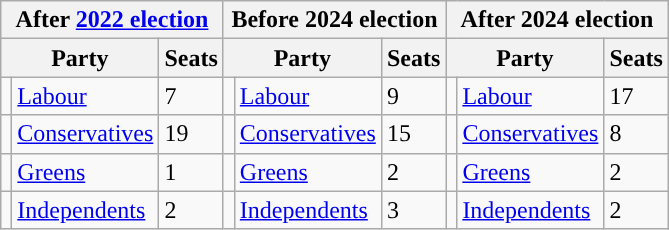<table class="wikitable">
<tr>
<th colspan="3">After <a href='#'>2022 election</a></th>
<th colspan="3">Before 2024 election</th>
<th colspan="3">After 2024 election</th>
</tr>
<tr>
<th colspan="2">Party</th>
<th>Seats</th>
<th colspan="2">Party</th>
<th>Seats</th>
<th colspan="2">Party</th>
<th>Seats</th>
</tr>
<tr>
<td style="color:inherit;background:"></td>
<td><a href='#'>Labour</a></td>
<td>7</td>
<td style="color:inherit;background:"></td>
<td><a href='#'>Labour</a></td>
<td>9</td>
<td style="color:inherit;background:"></td>
<td><a href='#'>Labour</a></td>
<td>17</td>
</tr>
<tr>
<td style="color:inherit;background:"></td>
<td><a href='#'>Conservatives</a></td>
<td>19</td>
<td style="color:inherit;background:"></td>
<td><a href='#'>Conservatives</a></td>
<td>15</td>
<td style="color:inherit;background:"></td>
<td><a href='#'>Conservatives</a></td>
<td>8</td>
</tr>
<tr>
<td style="color:inherit;background:"></td>
<td><a href='#'>Greens</a></td>
<td>1</td>
<td style="color:inherit;background:"></td>
<td><a href='#'>Greens</a></td>
<td>2</td>
<td style="color:inherit;background:"></td>
<td><a href='#'>Greens</a></td>
<td>2</td>
</tr>
<tr>
<td style="color:inherit;background:"></td>
<td><a href='#'>Independents</a></td>
<td>2</td>
<td style="color:inherit;background:"></td>
<td><a href='#'>Independents</a></td>
<td>3</td>
<td style="color:inherit;background:"></td>
<td><a href='#'>Independents</a></td>
<td>2</td>
</tr>
</table>
